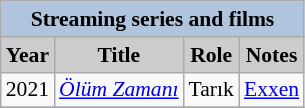<table class="wikitable sortable" style="font-size:90%">
<tr>
<th colspan="4" style="background:LightSteelBlue">Streaming series and films</th>
</tr>
<tr>
<th style="background:#CCCCCC">Year</th>
<th style="background:#CCCCCC">Title</th>
<th style="background:#CCCCCC">Role</th>
<th style="background:#CCCCCC">Notes</th>
</tr>
<tr>
<td>2021</td>
<td><em><a href='#'>Ölüm Zamanı</a></em></td>
<td>Tarık</td>
<td><a href='#'>Exxen</a></td>
</tr>
<tr>
</tr>
</table>
